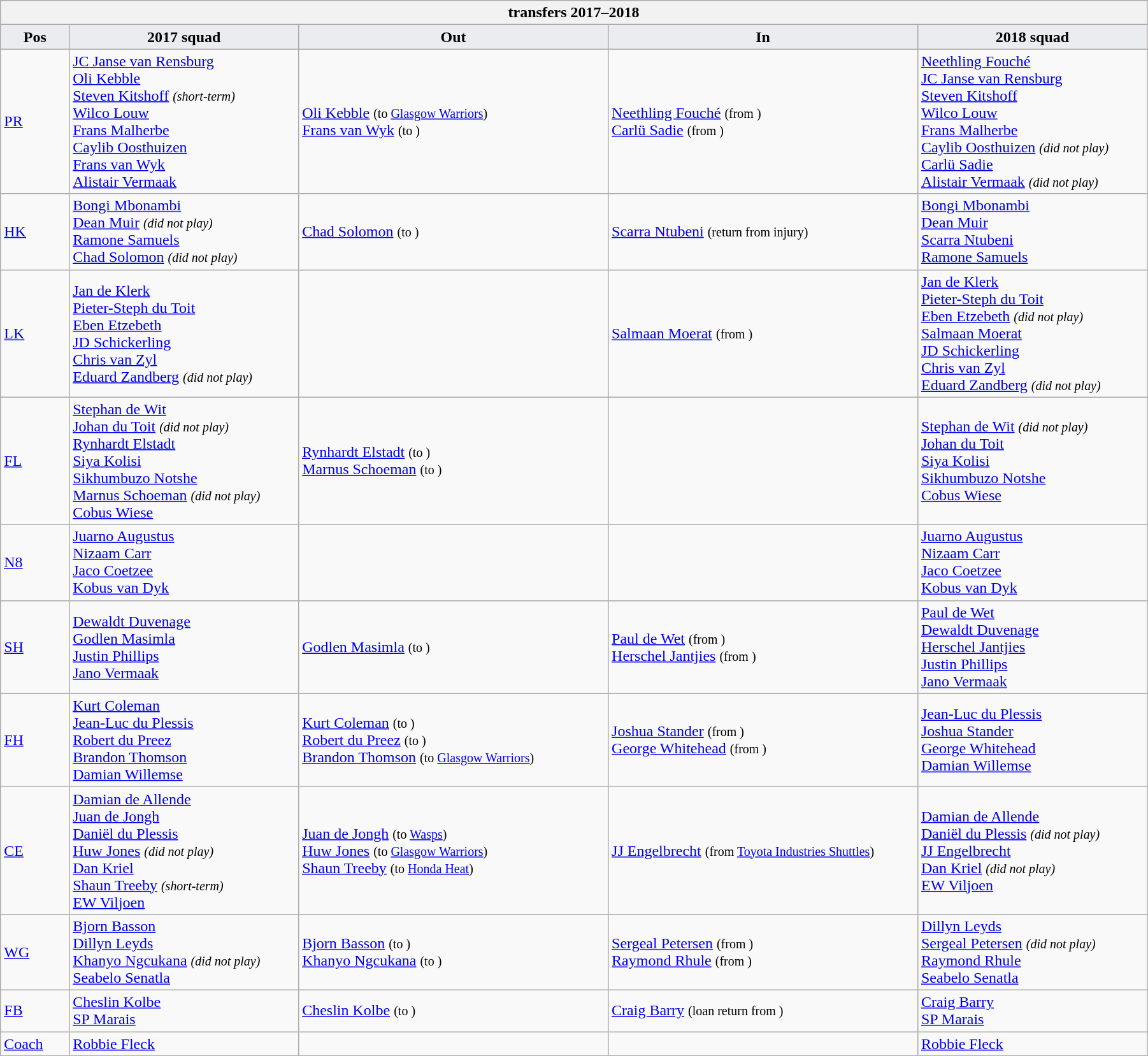<table class="wikitable" style="text-align: left; width:95%">
<tr>
<th colspan="100%"> transfers 2017–2018</th>
</tr>
<tr>
<th style="background:#ebecf0; width:6%;">Pos</th>
<th style="background:#ebecf0; width:20%;">2017 squad</th>
<th style="background:#ebecf0; width:27%;">Out</th>
<th style="background:#ebecf0; width:27%;">In</th>
<th style="background:#ebecf0; width:20%;">2018 squad</th>
</tr>
<tr>
<td><a href='#'>PR</a></td>
<td> <a href='#'>JC Janse van Rensburg</a> <br> <a href='#'>Oli Kebble</a> <br> <a href='#'>Steven Kitshoff</a> <small><em>(short-term)</em></small> <br> <a href='#'>Wilco Louw</a> <br> <a href='#'>Frans Malherbe</a> <br> <a href='#'>Caylib Oosthuizen</a> <br> <a href='#'>Frans van Wyk</a> <br> <a href='#'>Alistair Vermaak</a></td>
<td>  <a href='#'>Oli Kebble</a> <small>(to  <a href='#'>Glasgow Warriors</a>)</small> <br>  <a href='#'>Frans van Wyk</a> <small>(to )</small></td>
<td>  <a href='#'>Neethling Fouché</a> <small>(from )</small> <br>  <a href='#'>Carlü Sadie</a> <small>(from )</small></td>
<td> <a href='#'>Neethling Fouché</a> <br> <a href='#'>JC Janse van Rensburg</a> <br> <a href='#'>Steven Kitshoff</a> <br> <a href='#'>Wilco Louw</a> <br> <a href='#'>Frans Malherbe</a> <br> <a href='#'>Caylib Oosthuizen</a> <small><em>(did not play)</em></small> <br> <a href='#'>Carlü Sadie</a> <br> <a href='#'>Alistair Vermaak</a> <small><em>(did not play)</em></small></td>
</tr>
<tr>
<td><a href='#'>HK</a></td>
<td> <a href='#'>Bongi Mbonambi</a> <br> <a href='#'>Dean Muir</a> <small><em>(did not play)</em></small> <br> <a href='#'>Ramone Samuels</a> <br> <a href='#'>Chad Solomon</a> <small><em>(did not play)</em></small></td>
<td>  <a href='#'>Chad Solomon</a> <small>(to )</small></td>
<td>  <a href='#'>Scarra Ntubeni</a> <small>(return from injury)</small></td>
<td> <a href='#'>Bongi Mbonambi</a> <br> <a href='#'>Dean Muir</a> <br> <a href='#'>Scarra Ntubeni</a> <br> <a href='#'>Ramone Samuels</a></td>
</tr>
<tr>
<td><a href='#'>LK</a></td>
<td> <a href='#'>Jan de Klerk</a> <br> <a href='#'>Pieter-Steph du Toit</a> <br> <a href='#'>Eben Etzebeth</a> <br> <a href='#'>JD Schickerling</a> <br> <a href='#'>Chris van Zyl</a> <br> <a href='#'>Eduard Zandberg</a> <small><em>(did not play)</em></small></td>
<td></td>
<td>  <a href='#'>Salmaan Moerat</a> <small>(from )</small></td>
<td> <a href='#'>Jan de Klerk</a> <br> <a href='#'>Pieter-Steph du Toit</a> <br> <a href='#'>Eben Etzebeth</a> <small><em>(did not play)</em></small> <br> <a href='#'>Salmaan Moerat</a> <br> <a href='#'>JD Schickerling</a> <br> <a href='#'>Chris van Zyl</a> <br> <a href='#'>Eduard Zandberg</a> <small><em>(did not play)</em></small></td>
</tr>
<tr>
<td><a href='#'>FL</a></td>
<td> <a href='#'>Stephan de Wit</a> <br> <a href='#'>Johan du Toit</a> <small><em>(did not play)</em></small> <br> <a href='#'>Rynhardt Elstadt</a> <br> <a href='#'>Siya Kolisi</a> <br> <a href='#'>Sikhumbuzo Notshe</a> <br> <a href='#'>Marnus Schoeman</a> <small><em>(did not play)</em></small> <br> <a href='#'>Cobus Wiese</a></td>
<td>  <a href='#'>Rynhardt Elstadt</a> <small>(to )</small> <br>  <a href='#'>Marnus Schoeman</a> <small>(to )</small></td>
<td></td>
<td> <a href='#'>Stephan de Wit</a> <small><em>(did not play)</em></small> <br> <a href='#'>Johan du Toit</a> <br> <a href='#'>Siya Kolisi</a> <br> <a href='#'>Sikhumbuzo Notshe</a> <br> <a href='#'>Cobus Wiese</a></td>
</tr>
<tr>
<td><a href='#'>N8</a></td>
<td> <a href='#'>Juarno Augustus</a> <br> <a href='#'>Nizaam Carr</a> <br> <a href='#'>Jaco Coetzee</a> <br> <a href='#'>Kobus van Dyk</a></td>
<td></td>
<td></td>
<td> <a href='#'>Juarno Augustus</a> <br> <a href='#'>Nizaam Carr</a> <br> <a href='#'>Jaco Coetzee</a> <br> <a href='#'>Kobus van Dyk</a></td>
</tr>
<tr>
<td><a href='#'>SH</a></td>
<td> <a href='#'>Dewaldt Duvenage</a> <br> <a href='#'>Godlen Masimla</a> <br> <a href='#'>Justin Phillips</a> <br> <a href='#'>Jano Vermaak</a></td>
<td>  <a href='#'>Godlen Masimla</a> <small>(to )</small></td>
<td>  <a href='#'>Paul de Wet</a> <small>(from )</small> <br>  <a href='#'>Herschel Jantjies</a> <small>(from )</small></td>
<td> <a href='#'>Paul de Wet</a> <br> <a href='#'>Dewaldt Duvenage</a> <br> <a href='#'>Herschel Jantjies</a> <br> <a href='#'>Justin Phillips</a> <br> <a href='#'>Jano Vermaak</a></td>
</tr>
<tr>
<td><a href='#'>FH</a></td>
<td> <a href='#'>Kurt Coleman</a> <br> <a href='#'>Jean-Luc du Plessis</a> <br> <a href='#'>Robert du Preez</a> <br> <a href='#'>Brandon Thomson</a> <br> <a href='#'>Damian Willemse</a></td>
<td>  <a href='#'>Kurt Coleman</a> <small>(to )</small> <br>  <a href='#'>Robert du Preez</a> <small>(to )</small> <br>  <a href='#'>Brandon Thomson</a> <small>(to  <a href='#'>Glasgow Warriors</a>)</small></td>
<td>  <a href='#'>Joshua Stander</a> <small>(from )</small> <br>  <a href='#'>George Whitehead</a> <small>(from )</small></td>
<td> <a href='#'>Jean-Luc du Plessis</a> <br> <a href='#'>Joshua Stander</a> <br> <a href='#'>George Whitehead</a> <br> <a href='#'>Damian Willemse</a></td>
</tr>
<tr>
<td><a href='#'>CE</a></td>
<td> <a href='#'>Damian de Allende</a> <br> <a href='#'>Juan de Jongh</a> <br> <a href='#'>Daniël du Plessis</a> <br> <a href='#'>Huw Jones</a> <small><em>(did not play)</em></small> <br> <a href='#'>Dan Kriel</a> <br> <a href='#'>Shaun Treeby</a> <small><em>(short-term)</em></small> <br> <a href='#'>EW Viljoen</a></td>
<td>  <a href='#'>Juan de Jongh</a> <small>(to  <a href='#'>Wasps</a>)</small> <br>  <a href='#'>Huw Jones</a> <small>(to  <a href='#'>Glasgow Warriors</a>)</small> <br>  <a href='#'>Shaun Treeby</a> <small>(to  <a href='#'>Honda Heat</a>)</small></td>
<td>  <a href='#'>JJ Engelbrecht</a> <small>(from  <a href='#'>Toyota Industries Shuttles</a>)</small></td>
<td> <a href='#'>Damian de Allende</a> <br> <a href='#'>Daniël du Plessis</a> <small><em>(did not play)</em></small> <br> <a href='#'>JJ Engelbrecht</a> <br> <a href='#'>Dan Kriel</a> <small><em>(did not play)</em></small> <br> <a href='#'>EW Viljoen</a></td>
</tr>
<tr>
<td><a href='#'>WG</a></td>
<td> <a href='#'>Bjorn Basson</a> <br> <a href='#'>Dillyn Leyds</a> <br> <a href='#'>Khanyo Ngcukana</a> <small><em>(did not play)</em></small> <br> <a href='#'>Seabelo Senatla</a></td>
<td>  <a href='#'>Bjorn Basson</a> <small>(to )</small> <br>  <a href='#'>Khanyo Ngcukana</a> <small>(to )</small></td>
<td>  <a href='#'>Sergeal Petersen</a> <small>(from )</small> <br>  <a href='#'>Raymond Rhule</a> <small>(from )</small></td>
<td> <a href='#'>Dillyn Leyds</a> <br> <a href='#'>Sergeal Petersen</a> <small><em>(did not play)</em></small> <br> <a href='#'>Raymond Rhule</a> <br> <a href='#'>Seabelo Senatla</a></td>
</tr>
<tr>
<td><a href='#'>FB</a></td>
<td> <a href='#'>Cheslin Kolbe</a> <br> <a href='#'>SP Marais</a></td>
<td>  <a href='#'>Cheslin Kolbe</a> <small>(to )</small></td>
<td>  <a href='#'>Craig Barry</a> <small>(loan return from )</small></td>
<td> <a href='#'>Craig Barry</a> <br> <a href='#'>SP Marais</a></td>
</tr>
<tr>
<td><a href='#'>Coach</a></td>
<td> <a href='#'>Robbie Fleck</a></td>
<td></td>
<td></td>
<td> <a href='#'>Robbie Fleck</a></td>
</tr>
</table>
